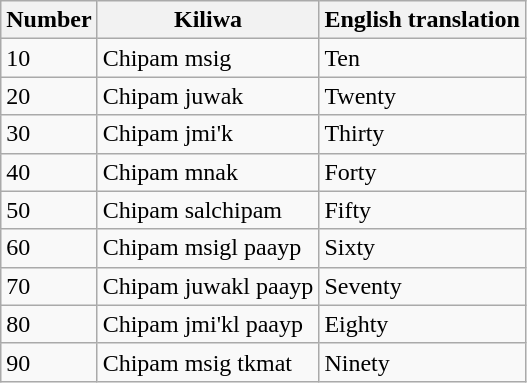<table class="wikitable">
<tr>
<th>Number</th>
<th>Kiliwa</th>
<th>English translation</th>
</tr>
<tr>
<td>10</td>
<td>Chipam msig</td>
<td>Ten</td>
</tr>
<tr>
<td>20</td>
<td>Chipam juwak</td>
<td>Twenty</td>
</tr>
<tr>
<td>30</td>
<td>Chipam jmi'k</td>
<td>Thirty</td>
</tr>
<tr>
<td>40</td>
<td>Chipam mnak</td>
<td>Forty</td>
</tr>
<tr>
<td>50</td>
<td>Chipam salchipam</td>
<td>Fifty</td>
</tr>
<tr>
<td>60</td>
<td>Chipam msigl paayp</td>
<td>Sixty</td>
</tr>
<tr>
<td>70</td>
<td>Chipam juwakl paayp</td>
<td>Seventy</td>
</tr>
<tr>
<td>80</td>
<td>Chipam jmi'kl paayp</td>
<td>Eighty</td>
</tr>
<tr>
<td>90</td>
<td>Chipam msig tkmat</td>
<td>Ninety</td>
</tr>
</table>
